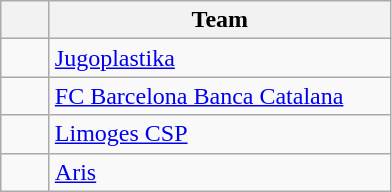<table class="wikitable" style="text-align:center">
<tr>
<th width=25></th>
<th width=220>Team</th>
</tr>
<tr>
<td></td>
<td align=left> <a href='#'>Jugoplastika</a></td>
</tr>
<tr>
<td></td>
<td align=left> <a href='#'>FC Barcelona Banca Catalana</a></td>
</tr>
<tr>
<td></td>
<td align=left> <a href='#'>Limoges CSP</a></td>
</tr>
<tr>
<td></td>
<td align=left> <a href='#'>Aris</a></td>
</tr>
</table>
